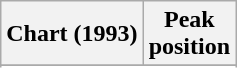<table class="wikitable sortable">
<tr>
<th align="left">Chart (1993)</th>
<th align="center">Peak<br>position</th>
</tr>
<tr>
</tr>
<tr>
</tr>
</table>
